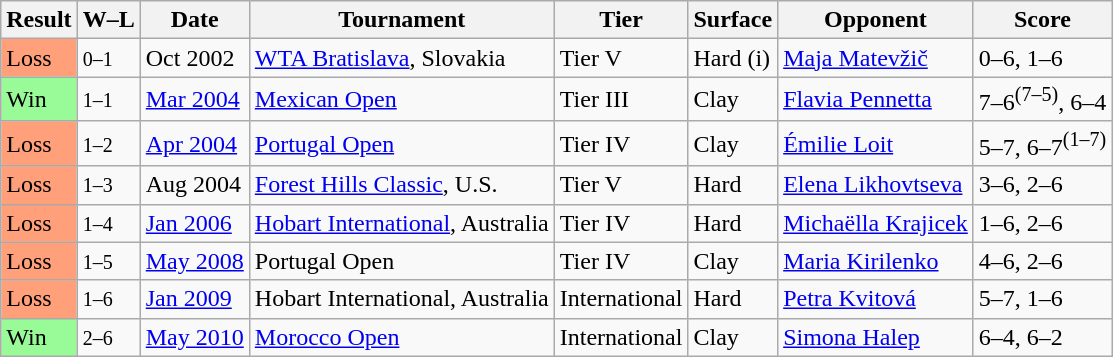<table class="sortable wikitable">
<tr>
<th>Result</th>
<th class=unsortable>W–L</th>
<th>Date</th>
<th>Tournament</th>
<th>Tier</th>
<th>Surface</th>
<th>Opponent</th>
<th class=unsortable>Score</th>
</tr>
<tr bgcolor=>
<td style="background:#ffa07a;">Loss</td>
<td><small>0–1</small></td>
<td>Oct 2002</td>
<td><a href='#'>WTA Bratislava</a>, Slovakia</td>
<td>Tier V</td>
<td>Hard (i)</td>
<td> <a href='#'>Maja Matevžič</a></td>
<td>0–6, 1–6</td>
</tr>
<tr bgcolor=>
<td style="background:#98fb98;">Win</td>
<td><small>1–1</small></td>
<td><a href='#'>Mar 2004</a></td>
<td><a href='#'>Mexican Open</a></td>
<td>Tier III</td>
<td>Clay</td>
<td> <a href='#'>Flavia Pennetta</a></td>
<td>7–6<sup>(7–5)</sup>, 6–4</td>
</tr>
<tr bgcolor=>
<td style="background:#ffa07a;">Loss</td>
<td><small>1–2</small></td>
<td><a href='#'>Apr 2004</a></td>
<td><a href='#'>Portugal Open</a></td>
<td>Tier IV</td>
<td>Clay</td>
<td> <a href='#'>Émilie Loit</a></td>
<td>5–7, 6–7<sup>(1–7)</sup></td>
</tr>
<tr bgcolor=>
<td style="background:#ffa07a;">Loss</td>
<td><small>1–3</small></td>
<td>Aug 2004</td>
<td><a href='#'>Forest Hills Classic</a>, U.S.</td>
<td>Tier V</td>
<td>Hard</td>
<td> <a href='#'>Elena Likhovtseva</a></td>
<td>3–6, 2–6</td>
</tr>
<tr bgcolor=>
<td style="background:#ffa07a;">Loss</td>
<td><small>1–4</small></td>
<td><a href='#'>Jan 2006</a></td>
<td><a href='#'>Hobart International</a>, Australia</td>
<td>Tier IV</td>
<td>Hard</td>
<td> <a href='#'>Michaëlla Krajicek</a></td>
<td>1–6, 2–6</td>
</tr>
<tr bgcolor=>
<td style="background:#ffa07a;">Loss</td>
<td><small>1–5</small></td>
<td><a href='#'>May 2008</a></td>
<td>Portugal Open</td>
<td>Tier IV</td>
<td>Clay</td>
<td> <a href='#'>Maria Kirilenko</a></td>
<td>4–6, 2–6</td>
</tr>
<tr bgcolor=>
<td style="background:#ffa07a;">Loss</td>
<td><small>1–6</small></td>
<td><a href='#'>Jan 2009</a></td>
<td>Hobart International, Australia</td>
<td>International</td>
<td>Hard</td>
<td> <a href='#'>Petra Kvitová</a></td>
<td>5–7, 1–6</td>
</tr>
<tr bgcolor=>
<td style="background:#98fb98;">Win</td>
<td><small>2–6</small></td>
<td><a href='#'>May 2010</a></td>
<td><a href='#'>Morocco Open</a></td>
<td>International</td>
<td>Clay</td>
<td> <a href='#'>Simona Halep</a></td>
<td>6–4, 6–2</td>
</tr>
</table>
